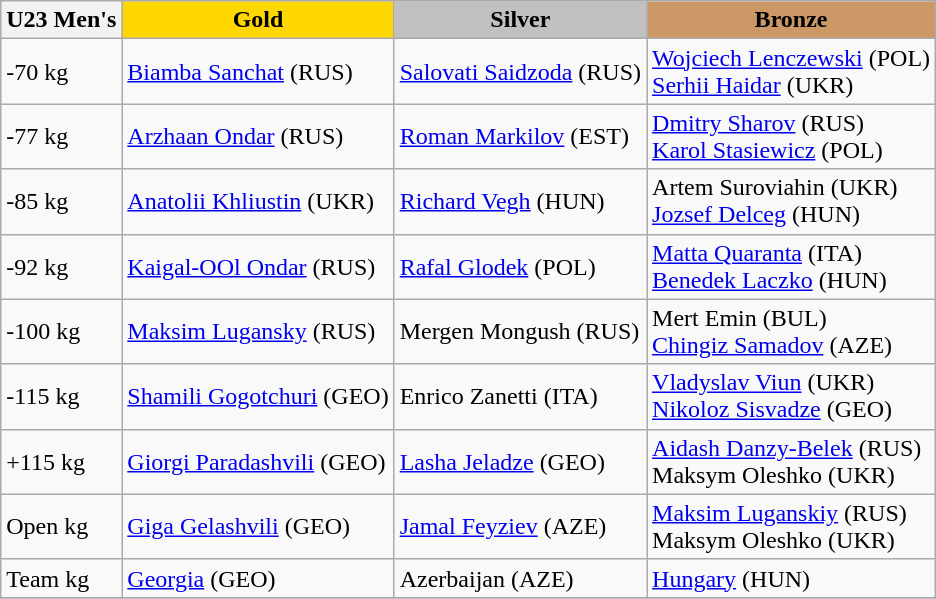<table class="wikitable">
<tr>
<th>U23 Men's</th>
<th style="background: gold">Gold</th>
<th style="background: silver">Silver</th>
<th style="background: #cc9966">Bronze</th>
</tr>
<tr>
<td>-70 kg</td>
<td> <a href='#'>Biamba Sanchat</a> (RUS)</td>
<td> <a href='#'>Salovati Saidzoda</a> (RUS)</td>
<td> <a href='#'>Wojciech Lenczewski</a> (POL) <br>  <a href='#'>Serhii Haidar</a> (UKR)</td>
</tr>
<tr>
<td>-77 kg</td>
<td> <a href='#'>Arzhaan Ondar</a> (RUS)</td>
<td> <a href='#'>Roman Markilov</a> (EST)</td>
<td> <a href='#'>Dmitry Sharov</a> (RUS) <br>  <a href='#'>Karol Stasiewicz</a> (POL)</td>
</tr>
<tr>
<td>-85 kg</td>
<td> <a href='#'>Anatolii Khliustin</a> (UKR)</td>
<td> <a href='#'>Richard Vegh</a> (HUN)</td>
<td> Artem Suroviahin (UKR) <br>  <a href='#'>Jozsef Delceg</a> (HUN)</td>
</tr>
<tr>
<td>-92 kg</td>
<td> <a href='#'>Kaigal-OOl Ondar</a> (RUS)</td>
<td> <a href='#'>Rafal Glodek</a> (POL)</td>
<td> <a href='#'>Matta Quaranta</a> (ITA) <br>  <a href='#'>Benedek Laczko</a> (HUN)</td>
</tr>
<tr>
<td>-100 kg</td>
<td> <a href='#'>Maksim Lugansky</a> (RUS)</td>
<td> Mergen Mongush (RUS)</td>
<td> Mert Emin (BUL) <br>  <a href='#'>Chingiz Samadov</a> (AZE)</td>
</tr>
<tr>
<td>-115 kg</td>
<td> <a href='#'>Shamili Gogotchuri</a> (GEO)</td>
<td> Enrico Zanetti (ITA)</td>
<td> <a href='#'>Vladyslav Viun</a> (UKR) <br>  <a href='#'>Nikoloz Sisvadze</a> (GEO)</td>
</tr>
<tr>
<td>+115 kg</td>
<td> <a href='#'>Giorgi Paradashvili</a> (GEO)</td>
<td> <a href='#'>Lasha Jeladze</a> (GEO)</td>
<td> <a href='#'>Aidash Danzy-Belek</a> (RUS) <br>  Maksym Oleshko (UKR)</td>
</tr>
<tr>
<td>Open kg</td>
<td> <a href='#'>Giga Gelashvili</a> (GEO)</td>
<td> <a href='#'>Jamal Feyziev</a> (AZE)</td>
<td> <a href='#'>Maksim Luganskiy</a> (RUS) <br>  Maksym Oleshko (UKR)</td>
</tr>
<tr>
<td>Team kg</td>
<td> <a href='#'>Georgia</a> (GEO)</td>
<td> Azerbaijan (AZE)</td>
<td> <a href='#'>Hungary</a> (HUN)</td>
</tr>
<tr>
</tr>
</table>
